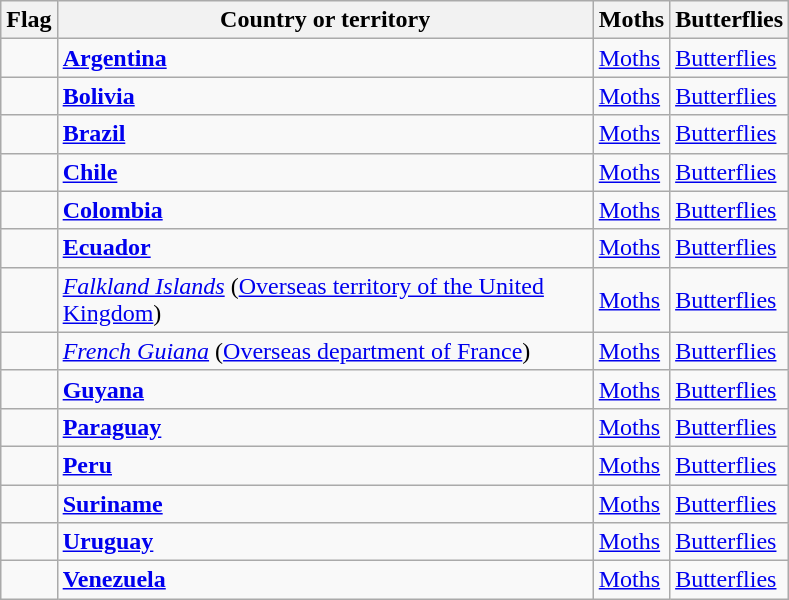<table class="wikitable">
<tr>
<th>Flag</th>
<th width=350>Country or territory</th>
<th>Moths</th>
<th>Butterflies</th>
</tr>
<tr>
<td></td>
<td><strong><a href='#'>Argentina</a></strong></td>
<td><a href='#'>Moths</a></td>
<td><a href='#'>Butterflies</a></td>
</tr>
<tr>
<td></td>
<td><strong><a href='#'>Bolivia</a></strong></td>
<td><a href='#'>Moths</a></td>
<td><a href='#'>Butterflies</a></td>
</tr>
<tr>
<td></td>
<td><strong><a href='#'>Brazil</a></strong></td>
<td><a href='#'>Moths</a></td>
<td><a href='#'>Butterflies</a></td>
</tr>
<tr>
<td></td>
<td><strong><a href='#'>Chile</a></strong></td>
<td><a href='#'>Moths</a></td>
<td><a href='#'>Butterflies</a></td>
</tr>
<tr>
<td></td>
<td><strong><a href='#'>Colombia</a></strong></td>
<td><a href='#'>Moths</a></td>
<td><a href='#'>Butterflies</a></td>
</tr>
<tr>
<td></td>
<td><strong><a href='#'>Ecuador</a></strong></td>
<td><a href='#'>Moths</a></td>
<td><a href='#'>Butterflies</a></td>
</tr>
<tr>
<td></td>
<td><em><a href='#'>Falkland Islands</a></em> (<a href='#'>Overseas territory of the United Kingdom</a>)</td>
<td><a href='#'>Moths</a></td>
<td><a href='#'>Butterflies</a></td>
</tr>
<tr>
<td></td>
<td><em><a href='#'>French Guiana</a></em> (<a href='#'>Overseas department of France</a>)</td>
<td><a href='#'>Moths</a></td>
<td><a href='#'>Butterflies</a></td>
</tr>
<tr>
<td></td>
<td><strong><a href='#'>Guyana</a></strong></td>
<td><a href='#'>Moths</a></td>
<td><a href='#'>Butterflies</a></td>
</tr>
<tr>
<td></td>
<td><strong><a href='#'>Paraguay</a></strong></td>
<td><a href='#'>Moths</a></td>
<td><a href='#'>Butterflies</a></td>
</tr>
<tr>
<td></td>
<td><strong><a href='#'>Peru</a></strong></td>
<td><a href='#'>Moths</a></td>
<td><a href='#'>Butterflies</a></td>
</tr>
<tr>
<td></td>
<td><strong><a href='#'>Suriname</a></strong></td>
<td><a href='#'>Moths</a></td>
<td><a href='#'>Butterflies</a></td>
</tr>
<tr>
<td></td>
<td><strong><a href='#'>Uruguay</a></strong></td>
<td><a href='#'>Moths</a></td>
<td><a href='#'>Butterflies</a></td>
</tr>
<tr>
<td></td>
<td><strong><a href='#'>Venezuela</a></strong></td>
<td><a href='#'>Moths</a></td>
<td><a href='#'>Butterflies</a></td>
</tr>
</table>
